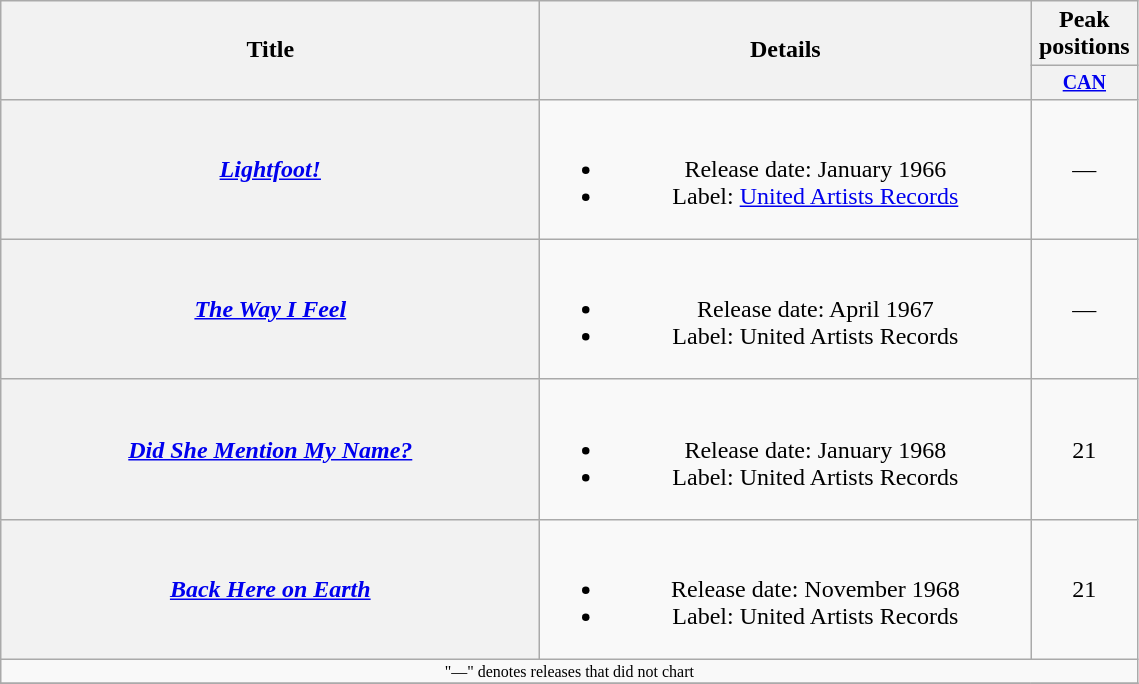<table class="wikitable plainrowheaders" style="text-align:center;">
<tr>
<th rowspan="2" style="width:22em;">Title</th>
<th rowspan="2" style="width:20em;">Details</th>
<th>Peak positions</th>
</tr>
<tr style="font-size:smaller;">
<th width="65"><a href='#'>CAN</a></th>
</tr>
<tr>
<th scope="row"><em><a href='#'>Lightfoot!</a></em></th>
<td><br><ul><li>Release date: January 1966</li><li>Label: <a href='#'>United Artists Records</a></li></ul></td>
<td>—</td>
</tr>
<tr>
<th scope="row"><em><a href='#'>The Way I Feel</a></em></th>
<td><br><ul><li>Release date: April 1967</li><li>Label: United Artists Records</li></ul></td>
<td>—</td>
</tr>
<tr>
<th scope="row"><em><a href='#'>Did She Mention My Name?</a></em></th>
<td><br><ul><li>Release date: January 1968</li><li>Label: United Artists Records</li></ul></td>
<td>21</td>
</tr>
<tr>
<th scope="row"><em><a href='#'>Back Here on Earth</a></em></th>
<td><br><ul><li>Release date: November 1968</li><li>Label: United Artists Records</li></ul></td>
<td>21</td>
</tr>
<tr>
<td colspan="3" style="font-size: 8pt">"—" denotes releases that did not chart</td>
</tr>
<tr>
</tr>
</table>
